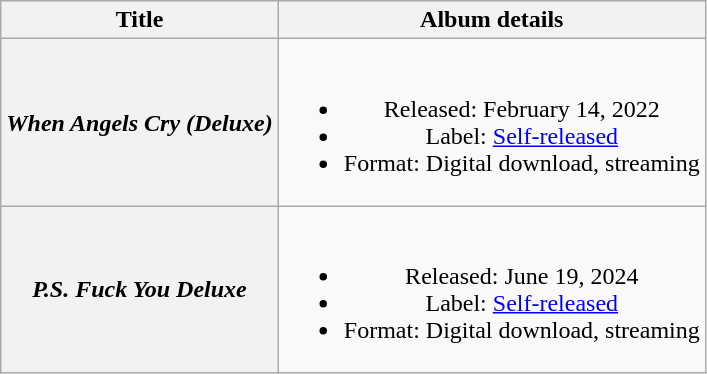<table class="wikitable plainrowheaders" style="text-align:center;">
<tr>
<th scope="col">Title</th>
<th scope="col">Album details</th>
</tr>
<tr>
<th scope="row"><em>When Angels Cry (Deluxe)</em></th>
<td><br><ul><li>Released: February 14, 2022</li><li>Label: <a href='#'>Self-released</a></li><li>Format: Digital download, streaming</li></ul></td>
</tr>
<tr>
<th scope="row"><em>P.S. Fuck You Deluxe</em></th>
<td><br><ul><li>Released: June 19, 2024</li><li>Label: <a href='#'>Self-released</a></li><li>Format: Digital download, streaming</li></ul></td>
</tr>
</table>
